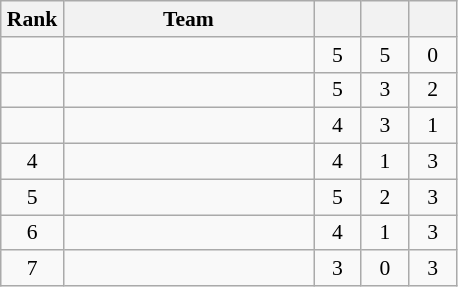<table class="wikitable" style="text-align:center; font-size:90%;">
<tr>
<th width=35>Rank</th>
<th width=160>Team</th>
<th width=25></th>
<th width=25></th>
<th width=25></th>
</tr>
<tr>
<td></td>
<td align="left"></td>
<td>5</td>
<td>5</td>
<td>0</td>
</tr>
<tr>
<td></td>
<td align="left"></td>
<td>5</td>
<td>3</td>
<td>2</td>
</tr>
<tr>
<td></td>
<td align="left"></td>
<td>4</td>
<td>3</td>
<td>1</td>
</tr>
<tr>
<td>4</td>
<td align="left"></td>
<td>4</td>
<td>1</td>
<td>3</td>
</tr>
<tr>
<td>5</td>
<td align="left"></td>
<td>5</td>
<td>2</td>
<td>3</td>
</tr>
<tr>
<td>6</td>
<td align="left"></td>
<td>4</td>
<td>1</td>
<td>3</td>
</tr>
<tr>
<td>7</td>
<td align="left"></td>
<td>3</td>
<td>0</td>
<td>3</td>
</tr>
</table>
